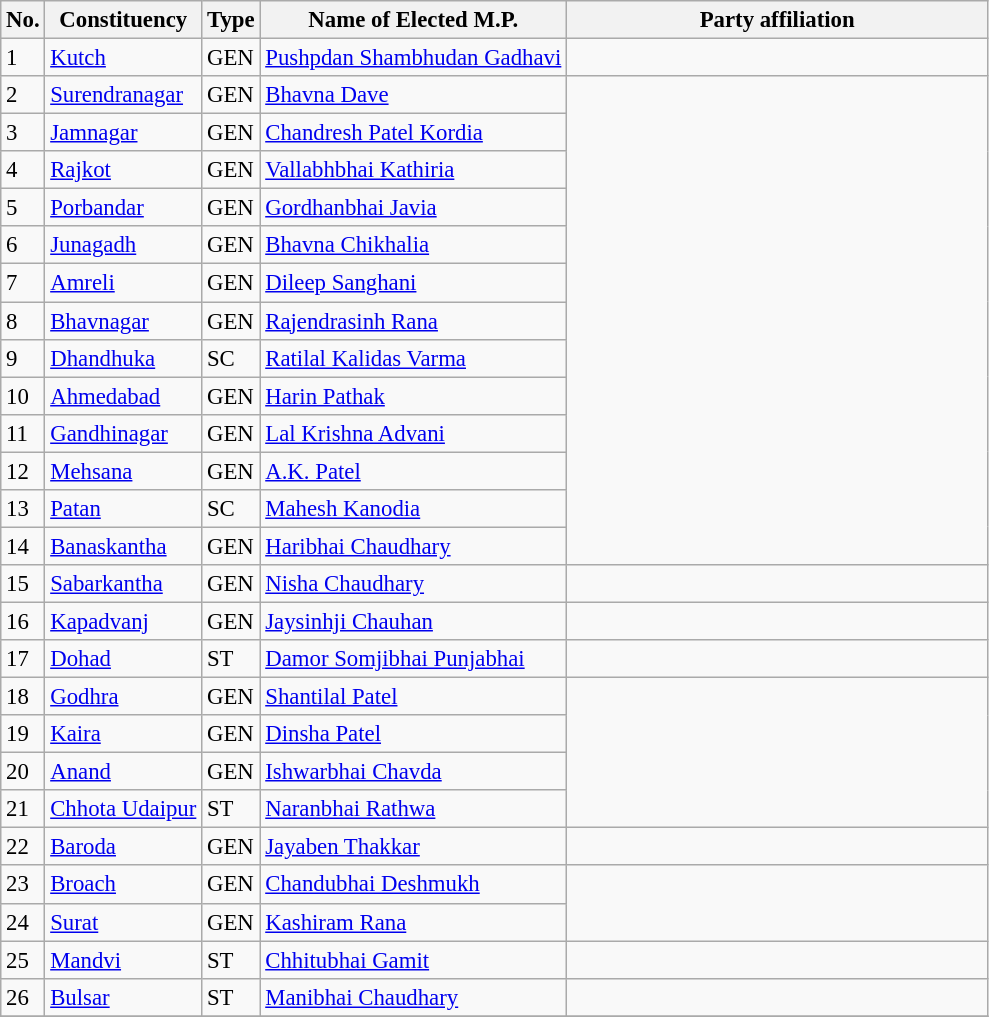<table class="wikitable" style="font-size:95%;">
<tr>
<th>No.</th>
<th>Constituency</th>
<th>Type</th>
<th>Name of Elected M.P.</th>
<th colspan="2" style="width:18em">Party affiliation</th>
</tr>
<tr>
<td>1</td>
<td><a href='#'>Kutch</a></td>
<td>GEN</td>
<td><a href='#'>Pushpdan Shambhudan Gadhavi</a></td>
<td></td>
</tr>
<tr>
<td>2</td>
<td><a href='#'>Surendranagar</a></td>
<td>GEN</td>
<td><a href='#'>Bhavna Dave</a></td>
</tr>
<tr>
<td>3</td>
<td><a href='#'>Jamnagar</a></td>
<td>GEN</td>
<td><a href='#'>Chandresh Patel Kordia</a></td>
</tr>
<tr>
<td>4</td>
<td><a href='#'>Rajkot</a></td>
<td>GEN</td>
<td><a href='#'>Vallabhbhai Kathiria</a></td>
</tr>
<tr>
<td>5</td>
<td><a href='#'>Porbandar</a></td>
<td>GEN</td>
<td><a href='#'>Gordhanbhai Javia</a></td>
</tr>
<tr>
<td>6</td>
<td><a href='#'>Junagadh</a></td>
<td>GEN</td>
<td><a href='#'>Bhavna Chikhalia</a></td>
</tr>
<tr>
<td>7</td>
<td><a href='#'>Amreli</a></td>
<td>GEN</td>
<td><a href='#'>Dileep Sanghani</a></td>
</tr>
<tr>
<td>8</td>
<td><a href='#'>Bhavnagar</a></td>
<td>GEN</td>
<td><a href='#'>Rajendrasinh Rana</a></td>
</tr>
<tr>
<td>9</td>
<td><a href='#'>Dhandhuka</a></td>
<td>SC</td>
<td><a href='#'>Ratilal Kalidas Varma</a></td>
</tr>
<tr>
<td>10</td>
<td><a href='#'>Ahmedabad</a></td>
<td>GEN</td>
<td><a href='#'>Harin Pathak</a></td>
</tr>
<tr>
<td>11</td>
<td><a href='#'>Gandhinagar</a></td>
<td>GEN</td>
<td><a href='#'>Lal Krishna Advani</a></td>
</tr>
<tr>
<td>12</td>
<td><a href='#'>Mehsana</a></td>
<td>GEN</td>
<td><a href='#'>A.K. Patel</a></td>
</tr>
<tr>
<td>13</td>
<td><a href='#'>Patan</a></td>
<td>SC</td>
<td><a href='#'>Mahesh Kanodia</a></td>
</tr>
<tr>
<td>14</td>
<td><a href='#'>Banaskantha</a></td>
<td>GEN</td>
<td><a href='#'>Haribhai Chaudhary</a></td>
</tr>
<tr>
<td>15</td>
<td><a href='#'>Sabarkantha</a></td>
<td>GEN</td>
<td><a href='#'>Nisha Chaudhary</a></td>
<td></td>
</tr>
<tr>
<td>16</td>
<td><a href='#'>Kapadvanj</a></td>
<td>GEN</td>
<td><a href='#'>Jaysinhji Chauhan</a></td>
<td></td>
</tr>
<tr>
<td>17</td>
<td><a href='#'>Dohad</a></td>
<td>ST</td>
<td><a href='#'>Damor Somjibhai Punjabhai</a></td>
<td></td>
</tr>
<tr>
<td>18</td>
<td><a href='#'>Godhra</a></td>
<td>GEN</td>
<td><a href='#'>Shantilal Patel</a></td>
</tr>
<tr>
<td>19</td>
<td><a href='#'>Kaira</a></td>
<td>GEN</td>
<td><a href='#'>Dinsha Patel</a></td>
</tr>
<tr>
<td>20</td>
<td><a href='#'>Anand</a></td>
<td>GEN</td>
<td><a href='#'>Ishwarbhai Chavda</a></td>
</tr>
<tr>
<td>21</td>
<td><a href='#'>Chhota Udaipur</a></td>
<td>ST</td>
<td><a href='#'>Naranbhai Rathwa</a></td>
</tr>
<tr>
<td>22</td>
<td><a href='#'>Baroda</a></td>
<td>GEN</td>
<td><a href='#'>Jayaben Thakkar</a></td>
<td></td>
</tr>
<tr>
<td>23</td>
<td><a href='#'>Broach</a></td>
<td>GEN</td>
<td><a href='#'>Chandubhai Deshmukh</a></td>
</tr>
<tr>
<td>24</td>
<td><a href='#'>Surat</a></td>
<td>GEN</td>
<td><a href='#'>Kashiram Rana</a></td>
</tr>
<tr>
<td>25</td>
<td><a href='#'>Mandvi</a></td>
<td>ST</td>
<td><a href='#'>Chhitubhai Gamit</a></td>
<td></td>
</tr>
<tr>
<td>26</td>
<td><a href='#'>Bulsar</a></td>
<td>ST</td>
<td><a href='#'>Manibhai Chaudhary</a></td>
<td></td>
</tr>
<tr>
</tr>
</table>
